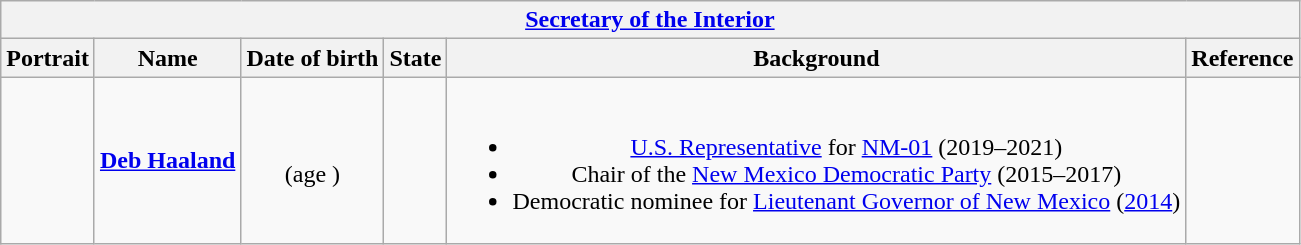<table class="wikitable collapsible" style="text-align:center;">
<tr>
<th colspan="6"><a href='#'>Secretary of the Interior</a></th>
</tr>
<tr>
<th>Portrait</th>
<th>Name</th>
<th>Date of birth</th>
<th>State</th>
<th>Background</th>
<th>Reference</th>
</tr>
<tr>
<td></td>
<td><strong><a href='#'>Deb Haaland</a></strong></td>
<td><br>(age )</td>
<td></td>
<td><br><ul><li><a href='#'>U.S. Representative</a> for <a href='#'>NM-01</a> (2019–2021)</li><li>Chair of the <a href='#'>New Mexico Democratic Party</a> (2015–2017)</li><li>Democratic nominee for <a href='#'>Lieutenant Governor of New Mexico</a> (<a href='#'>2014</a>)</li></ul></td>
<td></td>
</tr>
</table>
